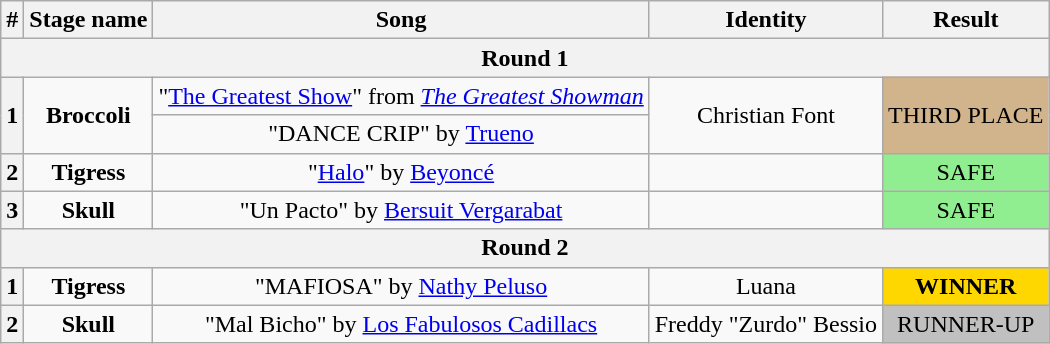<table class="wikitable plainrowheaders" style="text-align: center;">
<tr>
<th>#</th>
<th>Stage name</th>
<th>Song</th>
<th>Identity</th>
<th>Result</th>
</tr>
<tr>
<th colspan=5>Round 1</th>
</tr>
<tr>
<th rowspan="2"><strong>1</strong></th>
<td rowspan="2"><strong>Broccoli</strong></td>
<td>"<a href='#'>The Greatest Show</a>" from <em><a href='#'>The Greatest Showman</a></em></td>
<td rowspan="2">Christian Font</td>
<td rowspan="2" bgcolor="tan">THIRD PLACE</td>
</tr>
<tr>
<td>"DANCE CRIP" by <a href='#'>Trueno</a></td>
</tr>
<tr>
<th><strong>2</strong></th>
<td><strong>Tigress</strong></td>
<td>"<a href='#'>Halo</a>" by <a href='#'>Beyoncé</a></td>
<td></td>
<td bgcolor=lightgreen>SAFE</td>
</tr>
<tr>
<th><strong>3</strong></th>
<td><strong>Skull</strong></td>
<td>"Un Pacto" by <a href='#'>Bersuit Vergarabat</a></td>
<td></td>
<td bgcolor="lightgreen">SAFE</td>
</tr>
<tr>
<th colspan=5>Round 2</th>
</tr>
<tr>
<th><strong>1</strong></th>
<td><strong>Tigress</strong></td>
<td>"MAFIOSA" by <a href='#'>Nathy Peluso</a></td>
<td>Luana</td>
<td bgcolor=gold><strong>WINNER</strong></td>
</tr>
<tr>
<th><strong>2</strong></th>
<td><strong>Skull</strong></td>
<td>"Mal Bicho" by <a href='#'>Los Fabulosos Cadillacs</a></td>
<td>Freddy "Zurdo" Bessio</td>
<td bgcolor=silver>RUNNER-UP</td>
</tr>
</table>
